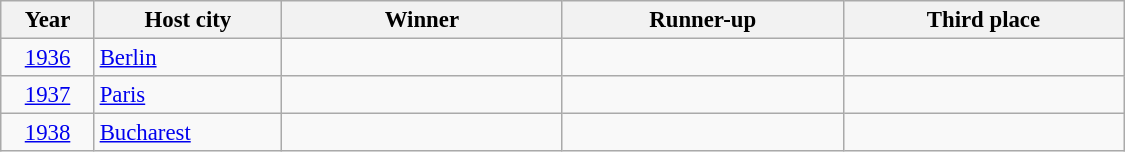<table class="wikitable" style="font-size:95%; text-align: center;">
<tr>
<th width=5%>Year</th>
<th width=10%>Host city</th>
<th width=15%>Winner</th>
<th width=15%>Runner-up</th>
<th width=15%>Third place</th>
</tr>
<tr>
<td><a href='#'>1936</a></td>
<td align=left> <a href='#'>Berlin</a></td>
<td></td>
<td></td>
<td></td>
</tr>
<tr>
<td><a href='#'>1937</a></td>
<td align=left> <a href='#'>Paris</a></td>
<td></td>
<td></td>
<td></td>
</tr>
<tr>
<td><a href='#'>1938</a></td>
<td align=left> <a href='#'>Bucharest</a></td>
<td></td>
<td></td>
<td></td>
</tr>
</table>
